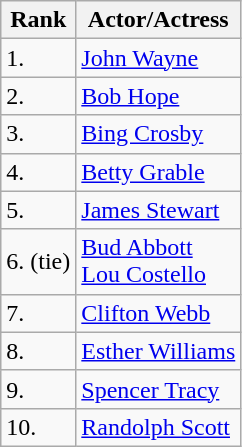<table class="wikitable">
<tr>
<th>Rank</th>
<th>Actor/Actress</th>
</tr>
<tr>
<td>1.</td>
<td><a href='#'>John Wayne</a></td>
</tr>
<tr>
<td>2.</td>
<td><a href='#'>Bob Hope</a></td>
</tr>
<tr>
<td>3.</td>
<td><a href='#'>Bing Crosby</a></td>
</tr>
<tr>
<td>4.</td>
<td><a href='#'>Betty Grable</a></td>
</tr>
<tr>
<td>5.</td>
<td><a href='#'>James Stewart</a></td>
</tr>
<tr>
<td>6. (tie)</td>
<td><a href='#'>Bud Abbott</a><br><a href='#'>Lou Costello</a></td>
</tr>
<tr>
<td>7.</td>
<td><a href='#'>Clifton Webb</a></td>
</tr>
<tr>
<td>8.</td>
<td><a href='#'>Esther Williams</a></td>
</tr>
<tr>
<td>9.</td>
<td><a href='#'>Spencer Tracy</a></td>
</tr>
<tr>
<td>10.</td>
<td><a href='#'>Randolph Scott</a></td>
</tr>
</table>
